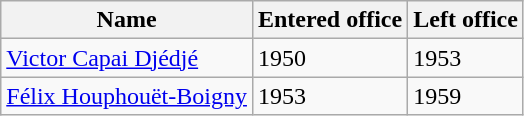<table class="wikitable">
<tr>
<th>Name</th>
<th>Entered office</th>
<th>Left office</th>
</tr>
<tr>
<td><a href='#'>Victor Capai Djédjé</a></td>
<td>1950</td>
<td>1953</td>
</tr>
<tr>
<td><a href='#'>Félix Houphouët-Boigny</a></td>
<td>1953</td>
<td>1959</td>
</tr>
</table>
